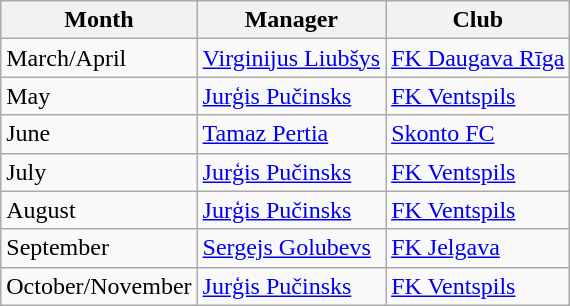<table class="wikitable">
<tr>
<th>Month</th>
<th>Manager</th>
<th>Club</th>
</tr>
<tr>
<td>March/April</td>
<td> <a href='#'>Virginijus Liubšys</a></td>
<td><a href='#'>FK Daugava Rīga</a></td>
</tr>
<tr>
<td>May</td>
<td> <a href='#'>Jurģis Pučinsks</a></td>
<td><a href='#'>FK Ventspils</a></td>
</tr>
<tr>
<td>June</td>
<td> <a href='#'>Tamaz Pertia</a></td>
<td><a href='#'>Skonto FC</a></td>
</tr>
<tr>
<td>July</td>
<td> <a href='#'>Jurģis Pučinsks</a></td>
<td><a href='#'>FK Ventspils</a></td>
</tr>
<tr>
<td>August</td>
<td> <a href='#'>Jurģis Pučinsks</a></td>
<td><a href='#'>FK Ventspils</a></td>
</tr>
<tr>
<td>September</td>
<td> <a href='#'>Sergejs Golubevs</a></td>
<td><a href='#'>FK Jelgava</a></td>
</tr>
<tr>
<td>October/November</td>
<td> <a href='#'>Jurģis Pučinsks</a></td>
<td><a href='#'>FK Ventspils</a></td>
</tr>
</table>
